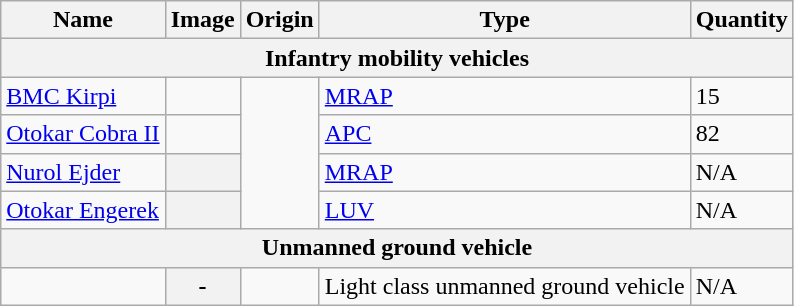<table class="wikitable">
<tr>
<th>Name</th>
<th>Image</th>
<th>Origin</th>
<th>Type</th>
<th>Quantity</th>
</tr>
<tr>
<th colspan="5">Infantry mobility vehicles</th>
</tr>
<tr>
<td><a href='#'>BMC Kirpi</a></td>
<td></td>
<td rowspan="4"></td>
<td><a href='#'>MRAP</a></td>
<td>15</td>
</tr>
<tr>
<td><a href='#'>Otokar Cobra II</a></td>
<td></td>
<td><a href='#'>APC</a></td>
<td>82</td>
</tr>
<tr>
<td><a href='#'>Nurol Ejder</a></td>
<th></th>
<td><a href='#'>MRAP</a></td>
<td>N/A</td>
</tr>
<tr>
<td><a href='#'>Otokar Engerek</a></td>
<th></th>
<td><a href='#'>LUV</a></td>
<td>N/A</td>
</tr>
<tr>
<th colspan="5">Unmanned ground vehicle</th>
</tr>
<tr>
<td></td>
<th>-</th>
<td></td>
<td>Light class unmanned ground vehicle</td>
<td>N/A</td>
</tr>
</table>
